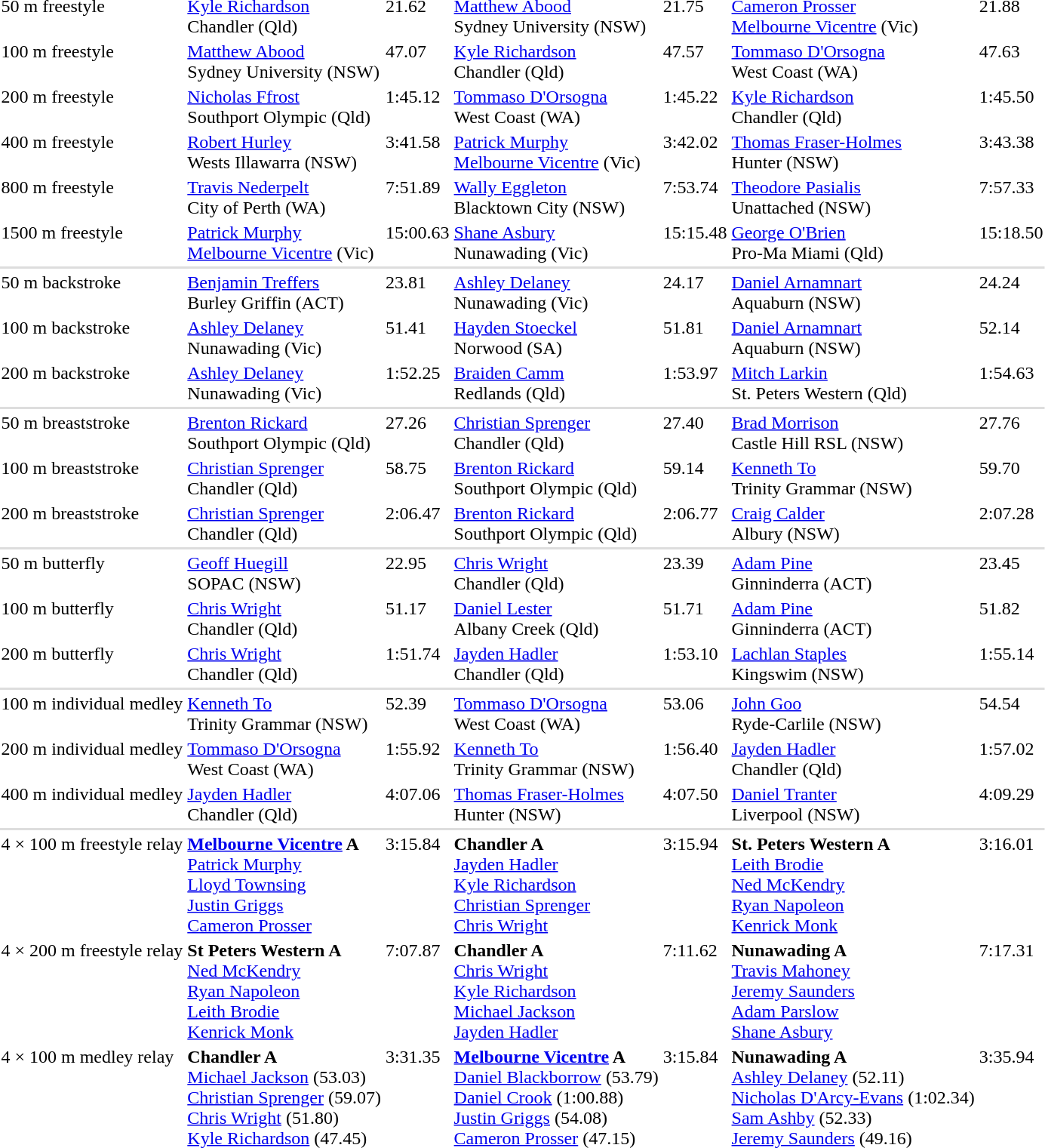<table>
<tr valign="top">
<td>50 m freestyle</td>
<td><a href='#'>Kyle Richardson</a><br>Chandler (Qld)</td>
<td>21.62<br></td>
<td><a href='#'>Matthew Abood</a><br>Sydney University (NSW)</td>
<td>21.75<br></td>
<td><a href='#'>Cameron Prosser</a><br><a href='#'>Melbourne Vicentre</a> (Vic)</td>
<td>21.88<br></td>
</tr>
<tr valign="top">
<td>100 m freestyle</td>
<td><a href='#'>Matthew Abood</a><br>Sydney University (NSW)</td>
<td>47.07<br></td>
<td><a href='#'>Kyle Richardson</a><br>Chandler (Qld)</td>
<td>47.57<br></td>
<td><a href='#'>Tommaso D'Orsogna</a><br>West Coast (WA)</td>
<td>47.63<br></td>
</tr>
<tr valign="top">
<td>200 m freestyle</td>
<td><a href='#'>Nicholas Ffrost</a><br>Southport Olympic (Qld)</td>
<td>1:45.12<br></td>
<td><a href='#'>Tommaso D'Orsogna</a><br>West Coast (WA)</td>
<td>1:45.22<br></td>
<td><a href='#'>Kyle Richardson</a><br>Chandler (Qld)</td>
<td>1:45.50<br></td>
</tr>
<tr valign="top">
<td>400 m freestyle</td>
<td><a href='#'>Robert Hurley</a><br>Wests Illawarra (NSW)</td>
<td>3:41.58<br></td>
<td><a href='#'>Patrick Murphy</a><br><a href='#'>Melbourne Vicentre</a> (Vic)</td>
<td>3:42.02<br></td>
<td><a href='#'>Thomas Fraser-Holmes</a><br>Hunter (NSW)</td>
<td>3:43.38<br></td>
</tr>
<tr valign="top">
<td>800 m freestyle</td>
<td><a href='#'>Travis Nederpelt</a><br>City of Perth (WA)</td>
<td>7:51.89<br></td>
<td><a href='#'>Wally Eggleton</a><br>Blacktown City (NSW)</td>
<td>7:53.74<br></td>
<td><a href='#'>Theodore Pasialis</a><br>Unattached (NSW)</td>
<td>7:57.33<br></td>
</tr>
<tr valign="top">
<td>1500 m freestyle</td>
<td><a href='#'>Patrick Murphy</a><br><a href='#'>Melbourne Vicentre</a> (Vic)</td>
<td>15:00.63<br></td>
<td><a href='#'>Shane Asbury</a><br>Nunawading (Vic)</td>
<td>15:15.48<br></td>
<td><a href='#'>George O'Brien</a><br>Pro-Ma Miami (Qld)</td>
<td>15:18.50 <br></td>
</tr>
<tr bgcolor=#DDDDDD>
<td colspan=7></td>
</tr>
<tr valign="top">
<td>50 m backstroke</td>
<td><a href='#'>Benjamin Treffers</a><br>Burley Griffin (ACT)</td>
<td>23.81<br></td>
<td><a href='#'>Ashley Delaney</a><br>Nunawading (Vic)</td>
<td>24.17<br></td>
<td><a href='#'>Daniel Arnamnart</a><br>Aquaburn (NSW)</td>
<td>24.24<br></td>
</tr>
<tr valign="top">
<td>100 m backstroke</td>
<td><a href='#'>Ashley Delaney</a><br>Nunawading (Vic)</td>
<td>51.41<br></td>
<td><a href='#'>Hayden Stoeckel</a><br>Norwood (SA)</td>
<td>51.81<br></td>
<td><a href='#'>Daniel Arnamnart</a><br>Aquaburn (NSW)</td>
<td>52.14<br></td>
</tr>
<tr valign="top">
<td>200 m backstroke</td>
<td><a href='#'>Ashley Delaney</a><br>Nunawading (Vic)</td>
<td>1:52.25<br></td>
<td><a href='#'>Braiden Camm</a><br>Redlands (Qld)</td>
<td>1:53.97<br></td>
<td><a href='#'>Mitch Larkin</a><br>St. Peters Western (Qld)</td>
<td>1:54.63<br></td>
</tr>
<tr bgcolor=#DDDDDD>
<td colspan=7></td>
</tr>
<tr valign="top">
<td>50 m breaststroke</td>
<td><a href='#'>Brenton Rickard</a><br>Southport Olympic (Qld)</td>
<td>27.26<br></td>
<td><a href='#'>Christian Sprenger</a><br>Chandler (Qld)</td>
<td>27.40<br></td>
<td><a href='#'>Brad Morrison</a><br>Castle Hill RSL (NSW)</td>
<td>27.76<br></td>
</tr>
<tr valign="top">
<td>100 m breaststroke</td>
<td><a href='#'>Christian Sprenger</a><br>Chandler (Qld)</td>
<td>58.75<br></td>
<td><a href='#'>Brenton Rickard</a><br>Southport Olympic (Qld)</td>
<td>59.14<br></td>
<td><a href='#'>Kenneth To</a><br>Trinity Grammar (NSW)</td>
<td>59.70<br></td>
</tr>
<tr valign="top">
<td>200 m breaststroke</td>
<td><a href='#'>Christian Sprenger</a><br>Chandler (Qld)</td>
<td>2:06.47<br></td>
<td><a href='#'>Brenton Rickard</a><br>Southport Olympic (Qld)</td>
<td>2:06.77<br></td>
<td><a href='#'>Craig Calder</a><br>Albury (NSW)</td>
<td>2:07.28<br></td>
</tr>
<tr bgcolor=#DDDDDD>
<td colspan=7></td>
</tr>
<tr valign="top">
<td>50 m butterfly</td>
<td><a href='#'>Geoff Huegill</a><br>SOPAC (NSW)</td>
<td>22.95<br></td>
<td><a href='#'>Chris Wright</a><br>Chandler (Qld)</td>
<td>23.39<br></td>
<td><a href='#'>Adam Pine</a><br>Ginninderra (ACT)</td>
<td>23.45<br></td>
</tr>
<tr valign="top">
<td>100 m butterfly</td>
<td><a href='#'>Chris Wright</a><br>Chandler (Qld)</td>
<td>51.17<br></td>
<td><a href='#'>Daniel Lester</a><br>Albany Creek (Qld)</td>
<td>51.71<br></td>
<td><a href='#'>Adam Pine</a><br>Ginninderra (ACT)</td>
<td>51.82<br></td>
</tr>
<tr valign="top">
<td>200 m butterfly</td>
<td><a href='#'>Chris Wright</a><br>Chandler (Qld)</td>
<td>1:51.74<br></td>
<td><a href='#'>Jayden Hadler</a><br>Chandler (Qld)</td>
<td>1:53.10<br></td>
<td><a href='#'>Lachlan Staples</a><br>Kingswim (NSW)</td>
<td>1:55.14<br></td>
</tr>
<tr bgcolor=#DDDDDD>
<td colspan=7></td>
</tr>
<tr valign="top">
<td>100 m individual medley</td>
<td><a href='#'>Kenneth To</a><br>Trinity Grammar (NSW)</td>
<td>52.39<br></td>
<td><a href='#'>Tommaso D'Orsogna</a><br>West Coast (WA)</td>
<td>53.06<br></td>
<td><a href='#'>John Goo</a><br>Ryde-Carlile (NSW)</td>
<td>54.54<br></td>
</tr>
<tr valign="top">
<td>200 m individual medley</td>
<td><a href='#'>Tommaso D'Orsogna</a><br>West Coast (WA)</td>
<td>1:55.92<br></td>
<td><a href='#'>Kenneth To</a><br>Trinity Grammar (NSW)</td>
<td>1:56.40<br></td>
<td><a href='#'>Jayden Hadler</a><br>Chandler (Qld)</td>
<td>1:57.02<br></td>
</tr>
<tr valign="top">
<td>400 m individual medley</td>
<td><a href='#'>Jayden Hadler</a><br>Chandler (Qld)</td>
<td>4:07.06<br></td>
<td><a href='#'>Thomas Fraser-Holmes</a><br>Hunter (NSW)</td>
<td>4:07.50<br></td>
<td><a href='#'>Daniel Tranter</a><br>Liverpool (NSW)</td>
<td>4:09.29<br></td>
</tr>
<tr bgcolor=#DDDDDD>
<td colspan=7></td>
</tr>
<tr valign="top">
<td>4 × 100 m freestyle relay</td>
<td><strong><a href='#'>Melbourne Vicentre</a> A</strong><br><a href='#'>Patrick Murphy</a><br><a href='#'>Lloyd Townsing</a><br><a href='#'>Justin Griggs</a><br><a href='#'>Cameron Prosser</a></td>
<td>3:15.84<br></td>
<td><strong>Chandler A</strong><br><a href='#'>Jayden Hadler</a><br><a href='#'>Kyle Richardson</a><br><a href='#'>Christian Sprenger</a><br><a href='#'>Chris Wright</a></td>
<td>3:15.94<br></td>
<td><strong>St. Peters Western A</strong><br><a href='#'>Leith Brodie</a><br><a href='#'>Ned McKendry</a><br><a href='#'>Ryan Napoleon</a><br><a href='#'>Kenrick Monk</a></td>
<td>3:16.01<br></td>
</tr>
<tr valign="top">
<td>4 × 200 m freestyle relay</td>
<td><strong>St Peters Western A</strong><br><a href='#'>Ned McKendry</a><br><a href='#'>Ryan Napoleon</a><br><a href='#'>Leith Brodie</a><br><a href='#'>Kenrick Monk</a></td>
<td>7:07.87<br></td>
<td><strong>Chandler A</strong><br><a href='#'>Chris Wright</a><br><a href='#'>Kyle Richardson</a><br><a href='#'>Michael Jackson</a><br><a href='#'>Jayden Hadler</a></td>
<td>7:11.62<br></td>
<td><strong>Nunawading A</strong><br><a href='#'>Travis Mahoney</a><br><a href='#'>Jeremy Saunders</a><br><a href='#'>Adam Parslow</a><br><a href='#'>Shane Asbury</a></td>
<td>7:17.31<br></td>
</tr>
<tr valign="top">
<td>4 × 100 m medley relay</td>
<td><strong>Chandler A</strong><br><a href='#'>Michael Jackson</a> (53.03)<br><a href='#'>Christian Sprenger</a> (59.07)<br><a href='#'>Chris Wright</a> (51.80)<br><a href='#'>Kyle Richardson</a> (47.45)</td>
<td>3:31.35<br></td>
<td><strong><a href='#'>Melbourne Vicentre</a> A</strong><br><a href='#'>Daniel Blackborrow</a> (53.79)<br><a href='#'>Daniel Crook</a> (1:00.88)<br><a href='#'>Justin Griggs</a> (54.08)<br><a href='#'>Cameron Prosser</a> (47.15)</td>
<td>3:15.84<br></td>
<td><strong>Nunawading A</strong><br><a href='#'>Ashley Delaney</a> (52.11)<br><a href='#'>Nicholas D'Arcy-Evans</a> (1:02.34)<br><a href='#'>Sam Ashby</a> (52.33)<br><a href='#'>Jeremy Saunders</a> (49.16)</td>
<td>3:35.94<br></td>
</tr>
</table>
